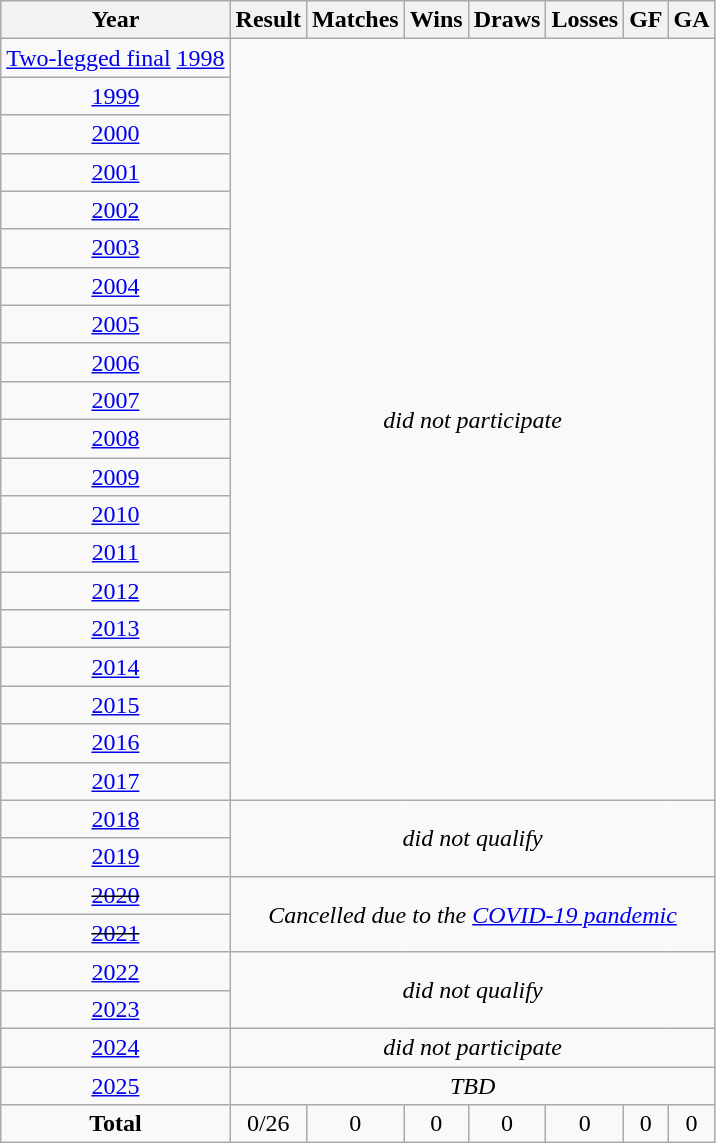<table class="wikitable" style="text-align: center;">
<tr>
<th>Year</th>
<th>Result</th>
<th>Matches</th>
<th>Wins</th>
<th>Draws</th>
<th>Losses</th>
<th>GF</th>
<th>GA</th>
</tr>
<tr>
<td><a href='#'>Two-legged final</a> <a href='#'>1998</a></td>
<td colspan=7 rowspan=20><em>did not participate</em></td>
</tr>
<tr>
<td> <a href='#'>1999</a></td>
</tr>
<tr>
<td> <a href='#'>2000</a></td>
</tr>
<tr>
<td> <a href='#'>2001</a></td>
</tr>
<tr>
<td> <a href='#'>2002</a></td>
</tr>
<tr>
<td> <a href='#'>2003</a></td>
</tr>
<tr>
<td> <a href='#'>2004</a></td>
</tr>
<tr>
<td> <a href='#'>2005</a></td>
</tr>
<tr>
<td> <a href='#'>2006</a></td>
</tr>
<tr>
<td> <a href='#'>2007</a></td>
</tr>
<tr>
<td> <a href='#'>2008</a></td>
</tr>
<tr>
<td> <a href='#'>2009</a></td>
</tr>
<tr>
<td> <a href='#'>2010</a></td>
</tr>
<tr>
<td> <a href='#'>2011</a></td>
</tr>
<tr>
<td> <a href='#'>2012</a></td>
</tr>
<tr>
<td> <a href='#'>2013</a></td>
</tr>
<tr>
<td> <a href='#'>2014</a></td>
</tr>
<tr>
<td> <a href='#'>2015</a></td>
</tr>
<tr>
<td> <a href='#'>2016</a></td>
</tr>
<tr>
<td> <a href='#'>2017</a></td>
</tr>
<tr>
<td> <a href='#'>2018</a></td>
<td colspan=7 rowspan=2><em>did not qualify</em></td>
</tr>
<tr>
<td> <a href='#'>2019</a></td>
</tr>
<tr>
<td> <s><a href='#'>2020</a></s></td>
<td colspan=7 rowspan=2><em>Cancelled due to the <a href='#'>COVID-19 pandemic</a></em></td>
</tr>
<tr>
<td> <s><a href='#'>2021</a></s></td>
</tr>
<tr>
<td> <a href='#'>2022</a></td>
<td colspan=7 rowspan=2><em>did not qualify</em></td>
</tr>
<tr>
<td> <a href='#'>2023</a></td>
</tr>
<tr>
<td> <a href='#'>2024</a></td>
<td colspan=7 rowspan=1><em>did not participate</em></td>
</tr>
<tr>
<td> <a href='#'>2025</a></td>
<td colspan=8 rowspan=1><em>TBD</em></td>
</tr>
<tr>
<td><strong>Total</strong></td>
<td>0/26</td>
<td>0</td>
<td>0</td>
<td>0</td>
<td>0</td>
<td>0</td>
<td>0</td>
</tr>
</table>
